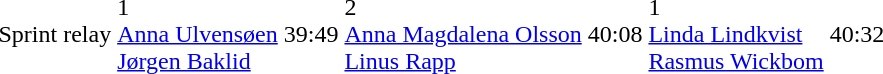<table>
<tr>
<td>Sprint relay</td>
<td> 1<br><a href='#'>Anna Ulvensøen</a><br><a href='#'>Jørgen Baklid</a></td>
<td>39:49</td>
<td> 2<br><a href='#'>Anna Magdalena Olsson</a><br><a href='#'>Linus Rapp</a></td>
<td>40:08</td>
<td> 1<br><a href='#'>Linda Lindkvist</a><br><a href='#'>Rasmus Wickbom</a></td>
<td>40:32</td>
</tr>
</table>
